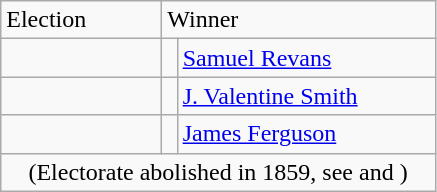<table class=wikitable>
<tr>
<td width=100>Election</td>
<td width=175 colspan=2>Winner</td>
</tr>
<tr>
<td></td>
<td></td>
<td><a href='#'>Samuel Revans</a></td>
</tr>
<tr>
<td></td>
<td></td>
<td><a href='#'>J. Valentine Smith</a></td>
</tr>
<tr>
<td></td>
<td></td>
<td><a href='#'>James Ferguson</a></td>
</tr>
<tr>
<td colspan=3 align=center><span>(Electorate abolished in 1859, see  and )</span></td>
</tr>
</table>
